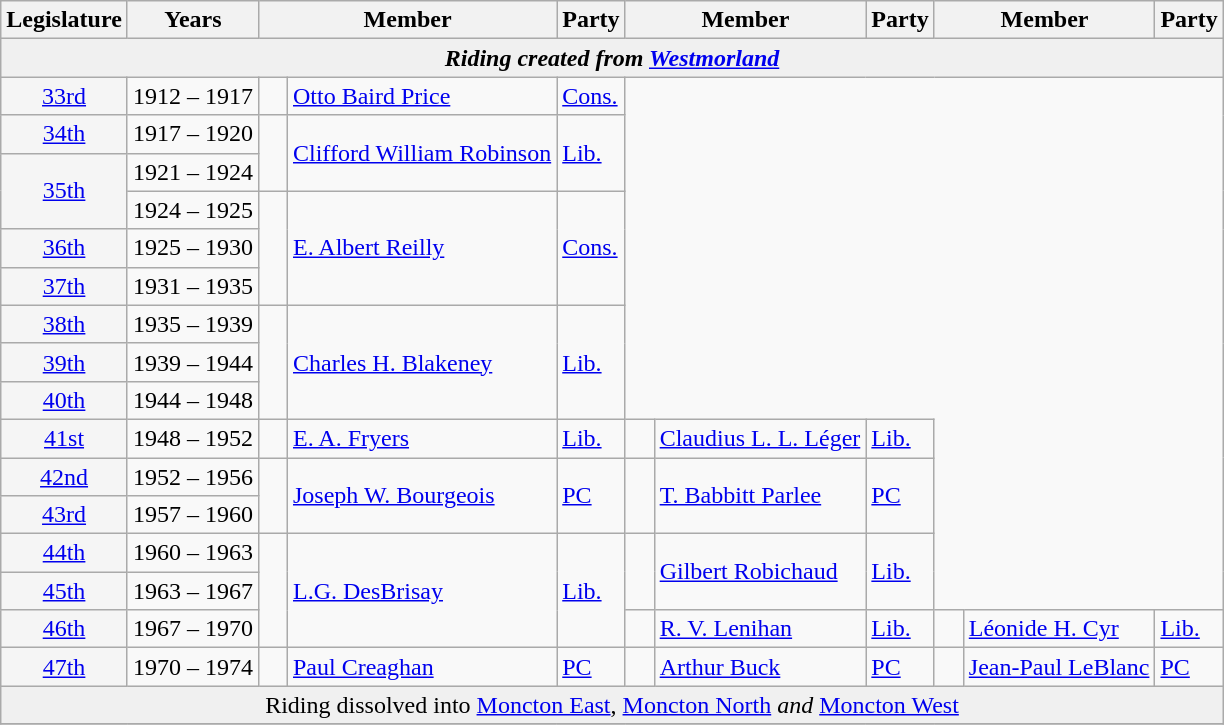<table class="wikitable">
<tr>
<th>Legislature</th>
<th style="width: 80px;">Years</th>
<th colspan="2">Member</th>
<th>Party</th>
<th colspan="2">Member</th>
<th>Party</th>
<th colspan="2">Member</th>
<th>Party</th>
</tr>
<tr>
<td bgcolor="#F0F0F0" colspan="11" align="center"><strong><em>Riding created from<em> <a href='#'>Westmorland</a><strong></td>
</tr>
<tr>
<td bgcolor="whitesmoke" align="center"><a href='#'>33rd</a></td>
<td>1912 – 1917</td>
<td>   </td>
<td><a href='#'>Otto Baird Price</a></td>
<td><a href='#'>Cons.</a></td>
</tr>
<tr>
<td bgcolor="whitesmoke" align="center"><a href='#'>34th</a></td>
<td>1917 – 1920</td>
<td rowspan="2" >   </td>
<td rowspan="2"><a href='#'>Clifford William Robinson</a></td>
<td rowspan="2"><a href='#'>Lib.</a></td>
</tr>
<tr>
<td bgcolor="whitesmoke" align="center" rowspan="2"><a href='#'>35th</a></td>
<td>1921 – 1924</td>
</tr>
<tr>
<td>1924 – 1925</td>
<td rowspan="3" >   </td>
<td rowspan="3"><a href='#'>E. Albert Reilly</a></td>
<td rowspan="3"><a href='#'>Cons.</a></td>
</tr>
<tr>
<td bgcolor="whitesmoke" align="center"><a href='#'>36th</a></td>
<td>1925 – 1930</td>
</tr>
<tr>
<td bgcolor="whitesmoke" align="center"><a href='#'>37th</a></td>
<td>1931 – 1935</td>
</tr>
<tr>
<td bgcolor="whitesmoke" align="center"><a href='#'>38th</a></td>
<td>1935 – 1939</td>
<td rowspan="3" >   </td>
<td rowspan="3"><a href='#'>Charles H. Blakeney</a></td>
<td rowspan="3"><a href='#'>Lib.</a></td>
</tr>
<tr>
<td bgcolor="whitesmoke" align="center"><a href='#'>39th</a></td>
<td>1939 – 1944</td>
</tr>
<tr>
<td bgcolor="whitesmoke" align="center"><a href='#'>40th</a></td>
<td>1944 – 1948</td>
</tr>
<tr>
<td bgcolor="whitesmoke" align="center"><a href='#'>41st</a></td>
<td>1948 – 1952</td>
<td>   </td>
<td><a href='#'>E. A. Fryers</a></td>
<td><a href='#'>Lib.</a></td>
<td>   </td>
<td><a href='#'>Claudius L. L. Léger</a></td>
<td><a href='#'>Lib.</a></td>
</tr>
<tr>
<td bgcolor="whitesmoke" align="center"><a href='#'>42nd</a></td>
<td>1952 – 1956</td>
<td rowspan="2" >   </td>
<td rowspan="2"><a href='#'>Joseph W. Bourgeois</a></td>
<td rowspan="2"><a href='#'>PC</a></td>
<td rowspan="2" >   </td>
<td rowspan="2"><a href='#'>T. Babbitt Parlee</a></td>
<td rowspan="2"><a href='#'>PC</a></td>
</tr>
<tr>
<td bgcolor="whitesmoke" align="center"><a href='#'>43rd</a></td>
<td>1957 – 1960</td>
</tr>
<tr>
<td bgcolor="whitesmoke" align="center"><a href='#'>44th</a></td>
<td>1960 – 1963</td>
<td rowspan="3" >   </td>
<td rowspan="3"><a href='#'>L.G. DesBrisay</a></td>
<td rowspan="3"><a href='#'>Lib.</a></td>
<td rowspan="2" >   </td>
<td rowspan="2"><a href='#'>Gilbert Robichaud</a></td>
<td rowspan="2"><a href='#'>Lib.</a></td>
</tr>
<tr>
<td bgcolor="whitesmoke" align="center"><a href='#'>45th</a></td>
<td>1963 – 1967</td>
</tr>
<tr>
<td bgcolor="whitesmoke" align="center"><a href='#'>46th</a></td>
<td>1967 – 1970</td>
<td>   </td>
<td><a href='#'>R. V. Lenihan</a></td>
<td><a href='#'>Lib.</a></td>
<td>   </td>
<td><a href='#'>Léonide H. Cyr</a></td>
<td><a href='#'>Lib.</a></td>
</tr>
<tr>
<td bgcolor="whitesmoke" align="center"><a href='#'>47th</a></td>
<td>1970 – 1974</td>
<td>   </td>
<td><a href='#'>Paul Creaghan</a></td>
<td><a href='#'>PC</a></td>
<td>   </td>
<td><a href='#'>Arthur Buck</a></td>
<td><a href='#'>PC</a></td>
<td>   </td>
<td><a href='#'>Jean-Paul LeBlanc</a></td>
<td><a href='#'>PC</a></td>
</tr>
<tr>
<td bgcolor="#F0F0F0" colspan="11" align="center"></em></strong>Riding dissolved into</em> <a href='#'>Moncton East</a>, <a href='#'>Moncton North</a> <em>and</em> <a href='#'>Moncton West</a></strong></td>
</tr>
<tr>
</tr>
</table>
